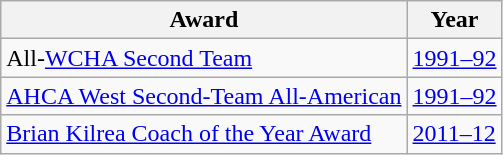<table class="wikitable">
<tr>
<th>Award</th>
<th>Year</th>
</tr>
<tr>
<td>All-<a href='#'>WCHA Second Team</a></td>
<td><a href='#'>1991–92</a></td>
</tr>
<tr>
<td><a href='#'>AHCA West Second-Team All-American</a></td>
<td><a href='#'>1991–92</a></td>
</tr>
<tr>
<td><a href='#'>Brian Kilrea Coach of the Year Award</a></td>
<td><a href='#'>2011–12</a></td>
</tr>
</table>
